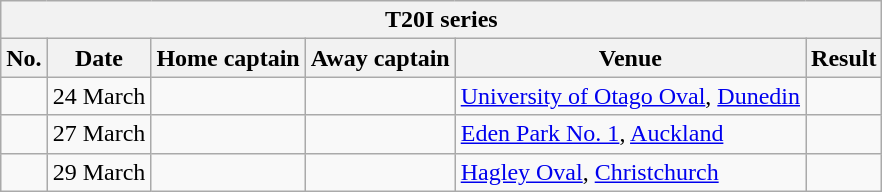<table class="wikitable">
<tr>
<th colspan="9">T20I series</th>
</tr>
<tr>
<th>No.</th>
<th>Date</th>
<th>Home captain</th>
<th>Away captain</th>
<th>Venue</th>
<th>Result</th>
</tr>
<tr>
<td></td>
<td>24 March</td>
<td></td>
<td></td>
<td><a href='#'>University of Otago Oval</a>, <a href='#'>Dunedin</a></td>
<td></td>
</tr>
<tr>
<td></td>
<td>27 March</td>
<td></td>
<td></td>
<td><a href='#'>Eden Park No. 1</a>, <a href='#'>Auckland</a></td>
<td></td>
</tr>
<tr>
<td></td>
<td>29 March</td>
<td></td>
<td></td>
<td><a href='#'>Hagley Oval</a>, <a href='#'>Christchurch</a></td>
<td></td>
</tr>
</table>
